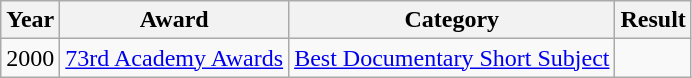<table class="wikitable plainrowheaders" style="text-align:center;">
<tr>
<th>Year</th>
<th>Award</th>
<th>Category</th>
<th>Result</th>
</tr>
<tr>
<td rowspan="1">2000</td>
<td rowspan="1"><a href='#'>73rd Academy Awards</a></td>
<td><a href='#'>Best Documentary Short Subject</a></td>
<td></td>
</tr>
</table>
